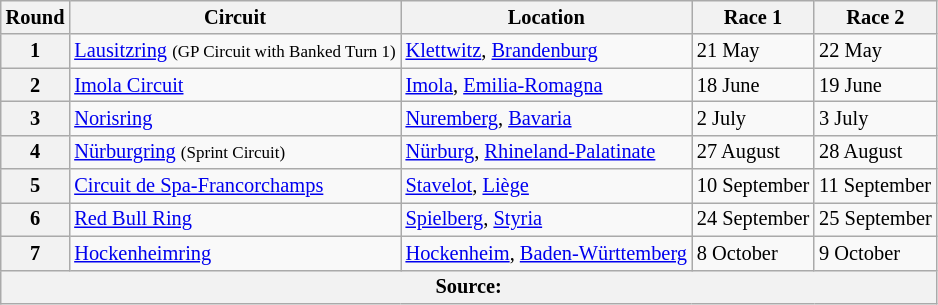<table class="wikitable" style="font-size:85%;">
<tr>
<th>Round</th>
<th>Circuit</th>
<th>Location</th>
<th>Race 1</th>
<th>Race 2</th>
</tr>
<tr>
<th>1</th>
<td> <a href='#'>Lausitzring</a> <small>(GP Circuit with Banked Turn 1)</small></td>
<td><a href='#'>Klettwitz</a>, <a href='#'>Brandenburg</a></td>
<td>21 May</td>
<td>22 May</td>
</tr>
<tr>
<th>2</th>
<td> <a href='#'>Imola Circuit</a></td>
<td><a href='#'>Imola</a>, <a href='#'>Emilia-Romagna</a></td>
<td>18 June</td>
<td>19 June</td>
</tr>
<tr>
<th>3</th>
<td> <a href='#'>Norisring</a></td>
<td><a href='#'>Nuremberg</a>, <a href='#'>Bavaria</a></td>
<td>2 July</td>
<td>3 July</td>
</tr>
<tr>
<th>4</th>
<td> <a href='#'>Nürburgring</a> <small>(Sprint Circuit)</small></td>
<td><a href='#'>Nürburg</a>, <a href='#'>Rhineland-Palatinate</a></td>
<td>27 August</td>
<td>28 August</td>
</tr>
<tr>
<th>5</th>
<td> <a href='#'>Circuit de Spa-Francorchamps</a></td>
<td><a href='#'>Stavelot</a>, <a href='#'>Liège</a></td>
<td>10 September</td>
<td>11 September</td>
</tr>
<tr>
<th>6</th>
<td> <a href='#'>Red Bull Ring</a></td>
<td><a href='#'>Spielberg</a>, <a href='#'>Styria</a></td>
<td>24 September</td>
<td>25 September</td>
</tr>
<tr>
<th>7</th>
<td> <a href='#'>Hockenheimring</a></td>
<td><a href='#'>Hockenheim</a>, <a href='#'>Baden-Württemberg</a></td>
<td>8 October</td>
<td>9 October</td>
</tr>
<tr>
<th colspan="5">Source:</th>
</tr>
</table>
